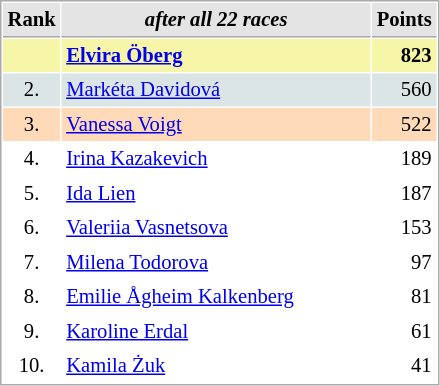<table cellspacing="1" cellpadding="3" style="border:1px solid #aaa; font-size:86%;">
<tr style="background:#e4e4e4;">
<th style="border-bottom:1px solid #aaa; width:10px;">Rank</th>
<th style="border-bottom:1px solid #aaa; width:200px; white-space:nowrap;"><em>after all 22 races</em></th>
<th style="border-bottom:1px solid #aaa; width:20px;">Points</th>
</tr>
<tr style="background:#f7f6a8;">
<td style="text-align:center"></td>
<td> <strong><a href='#'>Elvira Öberg</a></strong></td>
<td style="text-align:right"><strong>823</strong></td>
</tr>
<tr style="background:#dce5e5;">
<td style="text-align:center">2.</td>
<td> <a href='#'>Markéta Davidová</a></td>
<td style="text-align:right">560</td>
</tr>
<tr style="background:#ffdab9;">
<td style="text-align:center">3.</td>
<td> <a href='#'>Vanessa Voigt</a></td>
<td style="text-align:right">522</td>
</tr>
<tr>
<td style="text-align:center">4.</td>
<td> <a href='#'>Irina Kazakevich</a></td>
<td style="text-align:right">189</td>
</tr>
<tr>
<td style="text-align:center">5.</td>
<td> <a href='#'>Ida Lien</a></td>
<td style="text-align:right">187</td>
</tr>
<tr>
<td style="text-align:center">6.</td>
<td> <a href='#'>Valeriia Vasnetsova</a></td>
<td style="text-align:right">153</td>
</tr>
<tr>
<td style="text-align:center">7.</td>
<td> <a href='#'>Milena Todorova</a></td>
<td style="text-align:right">97</td>
</tr>
<tr>
<td style="text-align:center">8.</td>
<td> <a href='#'>Emilie Ågheim Kalkenberg</a></td>
<td style="text-align:right">81</td>
</tr>
<tr>
<td style="text-align:center">9.</td>
<td> <a href='#'>Karoline Erdal</a></td>
<td style="text-align:right">61</td>
</tr>
<tr>
<td style="text-align:center">10.</td>
<td> <a href='#'>Kamila Żuk</a></td>
<td style="text-align:right">41</td>
</tr>
</table>
